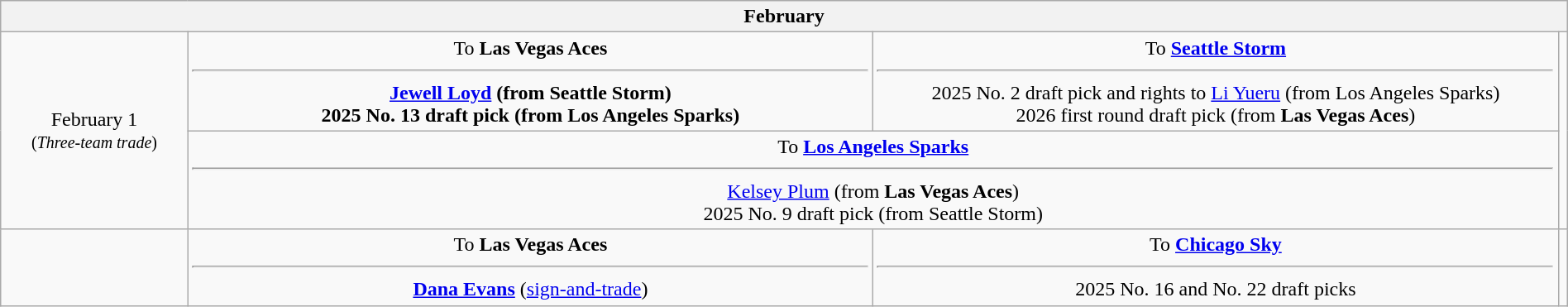<table class="wikitable sortable" style="width:100%; text-align: center">
<tr>
<th colspan="4">February</th>
</tr>
<tr>
<td style="width:12%" rowspan=2>February 1<br><small>(<em>Three-team trade</em>)</small></td>
<td style="width:30%" valign="top">To <strong>Las Vegas Aces</strong><hr><strong><a href='#'>Jewell Loyd</a> (from Seattle Storm)<br>2025 No. 13 draft pick (from Los Angeles Sparks)</strong></td>
<td style="width:30%" valign="top">To <strong><a href='#'>Seattle Storm</a></strong><hr>2025 No. 2 draft pick and rights to <a href='#'>Li Yueru</a> (from Los Angeles Sparks)<br>2026 first round draft pick (from <strong>Las Vegas Aces</strong>)</td>
<td rowspan=2></td>
</tr>
<tr>
<td style="width:30%" valign="top" colspan=2>To <strong><a href='#'>Los Angeles Sparks</a></strong><hr><a href='#'>Kelsey Plum</a> (from <strong>Las Vegas Aces</strong>)<br>2025 No. 9 draft pick (from Seattle Storm)<br></td>
</tr>
<tr>
<td style="width:10%"></td>
<td style="width:44%; vertical-align:top;">To <strong>Las Vegas Aces</strong><hr><strong><a href='#'>Dana Evans</a></strong> (<a href='#'>sign-and-trade</a>)</td>
<td style="width:44%; vertical-align:top;">To <strong><a href='#'>Chicago Sky</a></strong><hr>2025 No. 16 and No. 22 draft picks</td>
<td></td>
</tr>
</table>
